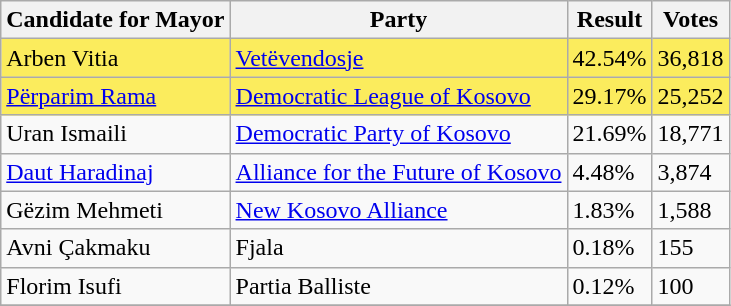<table class=wikitable>
<tr>
<th>Candidate for Mayor</th>
<th>Party</th>
<th>Result</th>
<th>Votes</th>
</tr>
<tr>
<td style="background:#FBEC5D;">Arben Vitia</td>
<td style="background:#FBEC5D;"><a href='#'>Vetëvendosje</a></td>
<td style="background:#FBEC5D;">42.54%</td>
<td style="background:#FBEC5D;">36,818</td>
</tr>
<tr>
<td style="background:#FBEC5D;"><a href='#'>Përparim Rama</a></td>
<td style="background:#FBEC5D;"><a href='#'>Democratic League of Kosovo</a></td>
<td style="background:#FBEC5D;">29.17%</td>
<td style="background:#FBEC5D;">25,252</td>
</tr>
<tr>
<td>Uran Ismaili</td>
<td><a href='#'>Democratic Party of Kosovo</a></td>
<td>21.69%</td>
<td>18,771</td>
</tr>
<tr>
<td><a href='#'>Daut Haradinaj</a></td>
<td><a href='#'>Alliance for the Future of Kosovo</a></td>
<td>4.48%</td>
<td>3,874</td>
</tr>
<tr>
<td>Gëzim Mehmeti</td>
<td><a href='#'>New Kosovo Alliance</a></td>
<td>1.83%</td>
<td>1,588</td>
</tr>
<tr>
<td>Avni Çakmaku</td>
<td>Fjala</td>
<td>0.18%</td>
<td>155</td>
</tr>
<tr>
<td>Florim Isufi</td>
<td>Partia Balliste</td>
<td>0.12%</td>
<td>100</td>
</tr>
<tr>
</tr>
</table>
